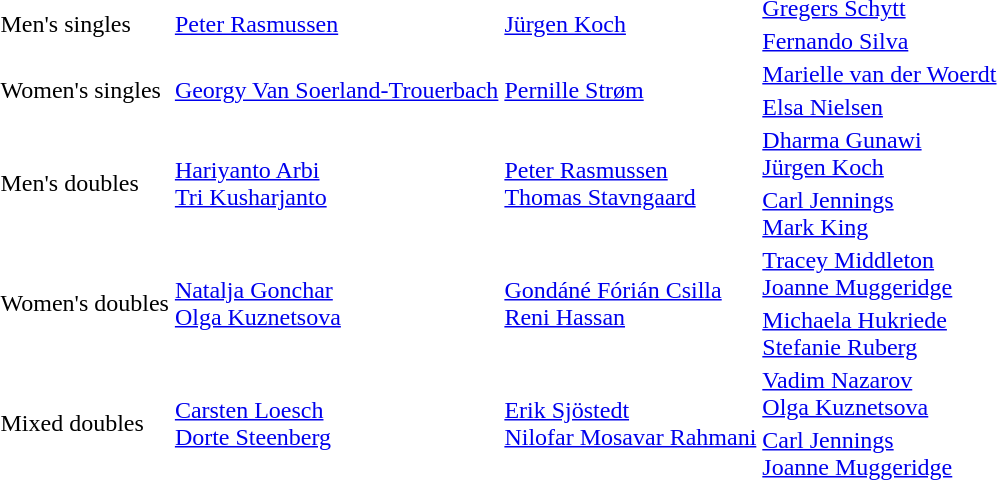<table>
<tr>
<td rowspan="2">Men's singles</td>
<td rowspan="2"> <a href='#'>Peter Rasmussen</a></td>
<td rowspan="2"> <a href='#'>Jürgen Koch</a></td>
<td> <a href='#'>Gregers Schytt</a></td>
</tr>
<tr>
<td> <a href='#'>Fernando Silva</a></td>
</tr>
<tr>
<td rowspan="2">Women's singles</td>
<td rowspan="2"> <a href='#'>Georgy Van Soerland-Trouerbach</a></td>
<td rowspan="2"> <a href='#'>Pernille Strøm</a></td>
<td> <a href='#'>Marielle van der Woerdt</a></td>
</tr>
<tr>
<td> <a href='#'>Elsa Nielsen</a></td>
</tr>
<tr>
<td rowspan="2">Men's doubles</td>
<td rowspan="2"> <a href='#'>Hariyanto Arbi</a><br> <a href='#'>Tri Kusharjanto</a></td>
<td rowspan="2"> <a href='#'>Peter Rasmussen</a><br> <a href='#'>Thomas Stavngaard</a></td>
<td> <a href='#'>Dharma Gunawi</a><br> <a href='#'>Jürgen Koch</a></td>
</tr>
<tr>
<td> <a href='#'>Carl Jennings</a><br> <a href='#'>Mark King</a></td>
</tr>
<tr>
<td rowspan="2">Women's doubles</td>
<td rowspan="2"> <a href='#'>Natalja Gonchar</a><br> <a href='#'>Olga Kuznetsova</a></td>
<td rowspan="2"> <a href='#'>Gondáné Fórián Csilla</a><br> <a href='#'>Reni Hassan</a></td>
<td> <a href='#'>Tracey Middleton</a><br> <a href='#'>Joanne Muggeridge</a></td>
</tr>
<tr>
<td> <a href='#'>Michaela Hukriede</a><br> <a href='#'>Stefanie Ruberg</a></td>
</tr>
<tr>
<td rowspan="2">Mixed doubles</td>
<td rowspan="2"> <a href='#'>Carsten Loesch</a><br> <a href='#'>Dorte Steenberg</a></td>
<td rowspan="2"> <a href='#'>Erik Sjöstedt</a><br> <a href='#'>Nilofar Mosavar Rahmani</a></td>
<td> <a href='#'>Vadim Nazarov</a><br> <a href='#'>Olga Kuznetsova</a></td>
</tr>
<tr>
<td> <a href='#'>Carl Jennings</a><br> <a href='#'>Joanne Muggeridge</a></td>
</tr>
</table>
